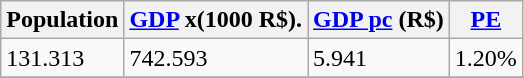<table class="wikitable" border="1">
<tr>
<th>Population </th>
<th><a href='#'>GDP</a> x(1000 R$).</th>
<th><a href='#'>GDP pc</a> (R$)</th>
<th><a href='#'>PE</a></th>
</tr>
<tr>
<td>131.313</td>
<td>742.593</td>
<td>5.941</td>
<td>1.20%</td>
</tr>
<tr>
</tr>
</table>
